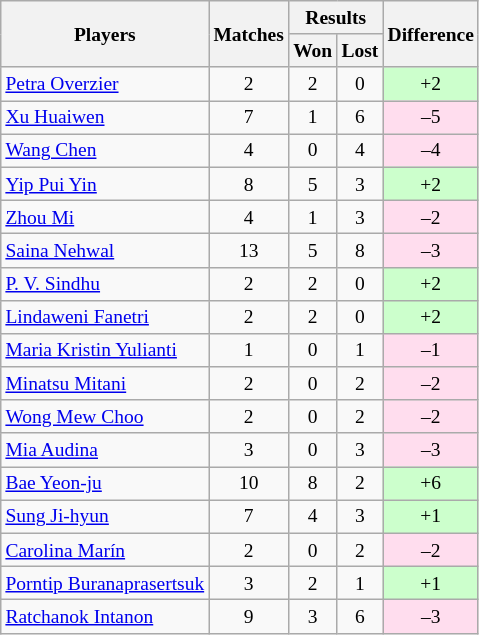<table class=wikitable style="text-align:center; font-size:small">
<tr>
<th rowspan="2">Players</th>
<th rowspan="2">Matches</th>
<th colspan="2">Results</th>
<th rowspan="2">Difference</th>
</tr>
<tr>
<th>Won</th>
<th>Lost</th>
</tr>
<tr>
<td align="left"> <a href='#'>Petra Overzier</a></td>
<td>2</td>
<td>2</td>
<td>0</td>
<td bgcolor="#ccffcc">+2</td>
</tr>
<tr>
<td align="left"> <a href='#'>Xu Huaiwen</a></td>
<td>7</td>
<td>1</td>
<td>6</td>
<td bgcolor="#ffddee">–5</td>
</tr>
<tr>
<td align="left"> <a href='#'>Wang Chen</a></td>
<td>4</td>
<td>0</td>
<td>4</td>
<td bgcolor="#ffddee">–4</td>
</tr>
<tr>
<td align="left"> <a href='#'>Yip Pui Yin</a></td>
<td>8</td>
<td>5</td>
<td>3</td>
<td bgcolor="#ccffcc">+2</td>
</tr>
<tr>
<td align="left"> <a href='#'>Zhou Mi</a></td>
<td>4</td>
<td>1</td>
<td>3</td>
<td bgcolor="#ffddee">–2</td>
</tr>
<tr>
<td align="left"> <a href='#'>Saina Nehwal</a></td>
<td>13</td>
<td>5</td>
<td>8</td>
<td bgcolor="#ffddee">–3</td>
</tr>
<tr>
<td align="left"> <a href='#'>P. V. Sindhu</a></td>
<td>2</td>
<td>2</td>
<td>0</td>
<td bgcolor="#ccffcc">+2</td>
</tr>
<tr>
<td align="left"> <a href='#'>Lindaweni Fanetri</a></td>
<td>2</td>
<td>2</td>
<td>0</td>
<td bgcolor="#ccffcc">+2</td>
</tr>
<tr>
<td align="left"> <a href='#'>Maria Kristin Yulianti</a></td>
<td>1</td>
<td>0</td>
<td>1</td>
<td bgcolor="#ffddee">–1</td>
</tr>
<tr>
<td align="left"> <a href='#'>Minatsu Mitani</a></td>
<td>2</td>
<td>0</td>
<td>2</td>
<td bgcolor="#ffddee">–2</td>
</tr>
<tr>
<td align="left"> <a href='#'>Wong Mew Choo</a></td>
<td>2</td>
<td>0</td>
<td>2</td>
<td bgcolor="#ffddee">–2</td>
</tr>
<tr>
<td align="left"> <a href='#'>Mia Audina</a></td>
<td>3</td>
<td>0</td>
<td>3</td>
<td bgcolor="#ffddee">–3</td>
</tr>
<tr>
<td align="left"> <a href='#'>Bae Yeon-ju</a></td>
<td>10</td>
<td>8</td>
<td>2</td>
<td bgcolor="#ccffcc">+6</td>
</tr>
<tr>
<td align="left"> <a href='#'>Sung Ji-hyun</a></td>
<td>7</td>
<td>4</td>
<td>3</td>
<td bgcolor="#ccffcc">+1</td>
</tr>
<tr>
<td align="left"> <a href='#'>Carolina Marín</a></td>
<td>2</td>
<td>0</td>
<td>2</td>
<td bgcolor="#ffddee">–2</td>
</tr>
<tr>
<td align="left"> <a href='#'>Porntip Buranaprasertsuk</a></td>
<td>3</td>
<td>2</td>
<td>1</td>
<td bgcolor="#ccffcc">+1</td>
</tr>
<tr>
<td align="left"> <a href='#'>Ratchanok Intanon</a></td>
<td>9</td>
<td>3</td>
<td>6</td>
<td bgcolor="#ffddee">–3</td>
</tr>
</table>
